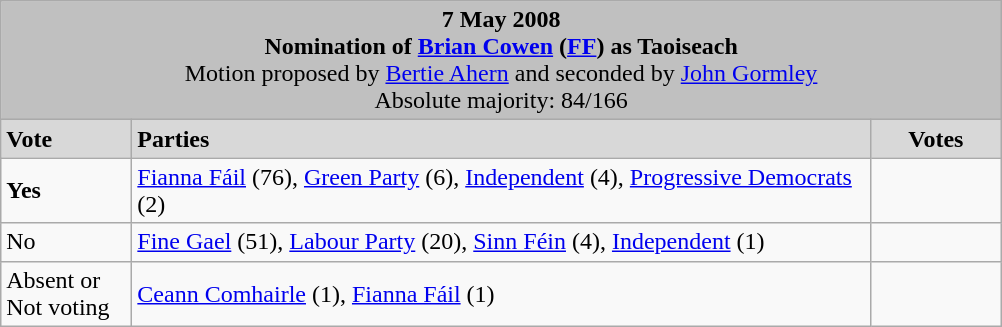<table class="wikitable">
<tr>
<td colspan="3" bgcolor="#C0C0C0" align="center"><strong>7 May 2008<br>Nomination of <a href='#'>Brian Cowen</a> (<a href='#'>FF</a>) as Taoiseach</strong><br>Motion proposed by <a href='#'>Bertie Ahern</a> and seconded by <a href='#'>John Gormley</a><br>Absolute majority: 84/166</td>
</tr>
<tr bgcolor="#D8D8D8">
<td width=80px><strong>Vote</strong></td>
<td width=485px><strong>Parties</strong></td>
<td width=80px align="center"><strong>Votes</strong></td>
</tr>
<tr>
<td> <strong>Yes</strong></td>
<td><a href='#'>Fianna Fáil</a> (76), <a href='#'>Green Party</a> (6), <a href='#'>Independent</a> (4), <a href='#'>Progressive Democrats</a> (2)</td>
<td></td>
</tr>
<tr>
<td>No</td>
<td><a href='#'>Fine Gael</a> (51), <a href='#'>Labour Party</a> (20), <a href='#'>Sinn Féin</a> (4), <a href='#'>Independent</a> (1)</td>
<td></td>
</tr>
<tr>
<td>Absent or<br>Not voting</td>
<td><a href='#'>Ceann Comhairle</a> (1), <a href='#'>Fianna Fáil</a> (1)</td>
<td></td>
</tr>
</table>
